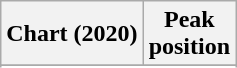<table class="wikitable sortable plainrowheaders" style="text-align:center">
<tr>
<th scope="col">Chart (2020)</th>
<th scope="col">Peak<br>position</th>
</tr>
<tr>
</tr>
<tr>
</tr>
<tr>
</tr>
<tr>
</tr>
<tr>
</tr>
<tr>
</tr>
<tr>
</tr>
<tr>
</tr>
<tr>
</tr>
<tr>
</tr>
<tr>
</tr>
<tr>
</tr>
<tr>
</tr>
<tr>
</tr>
<tr>
</tr>
</table>
